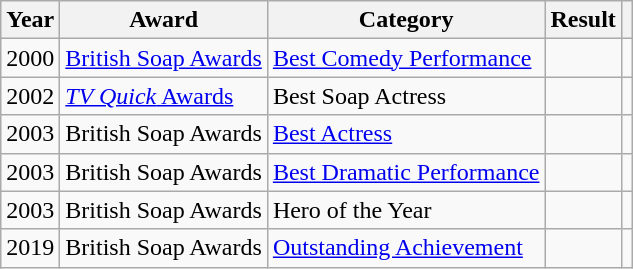<table class="wikitable">
<tr>
<th>Year</th>
<th>Award</th>
<th>Category</th>
<th>Result</th>
<th></th>
</tr>
<tr>
<td>2000</td>
<td><a href='#'>British Soap Awards</a></td>
<td><a href='#'>Best Comedy Performance</a></td>
<td></td>
<td align="center"></td>
</tr>
<tr>
<td>2002</td>
<td><a href='#'><em>TV Quick</em> Awards</a></td>
<td>Best Soap Actress</td>
<td></td>
<td align="center"></td>
</tr>
<tr>
<td>2003</td>
<td>British Soap Awards</td>
<td><a href='#'>Best Actress</a></td>
<td></td>
<td align="center"></td>
</tr>
<tr>
<td>2003</td>
<td>British Soap Awards</td>
<td><a href='#'>Best Dramatic Performance</a></td>
<td></td>
<td align="center"></td>
</tr>
<tr>
<td>2003</td>
<td>British Soap Awards</td>
<td>Hero of the Year</td>
<td></td>
<td align="center"></td>
</tr>
<tr>
<td>2019</td>
<td>British Soap Awards</td>
<td><a href='#'>Outstanding Achievement</a></td>
<td></td>
<td align="center"></td>
</tr>
</table>
